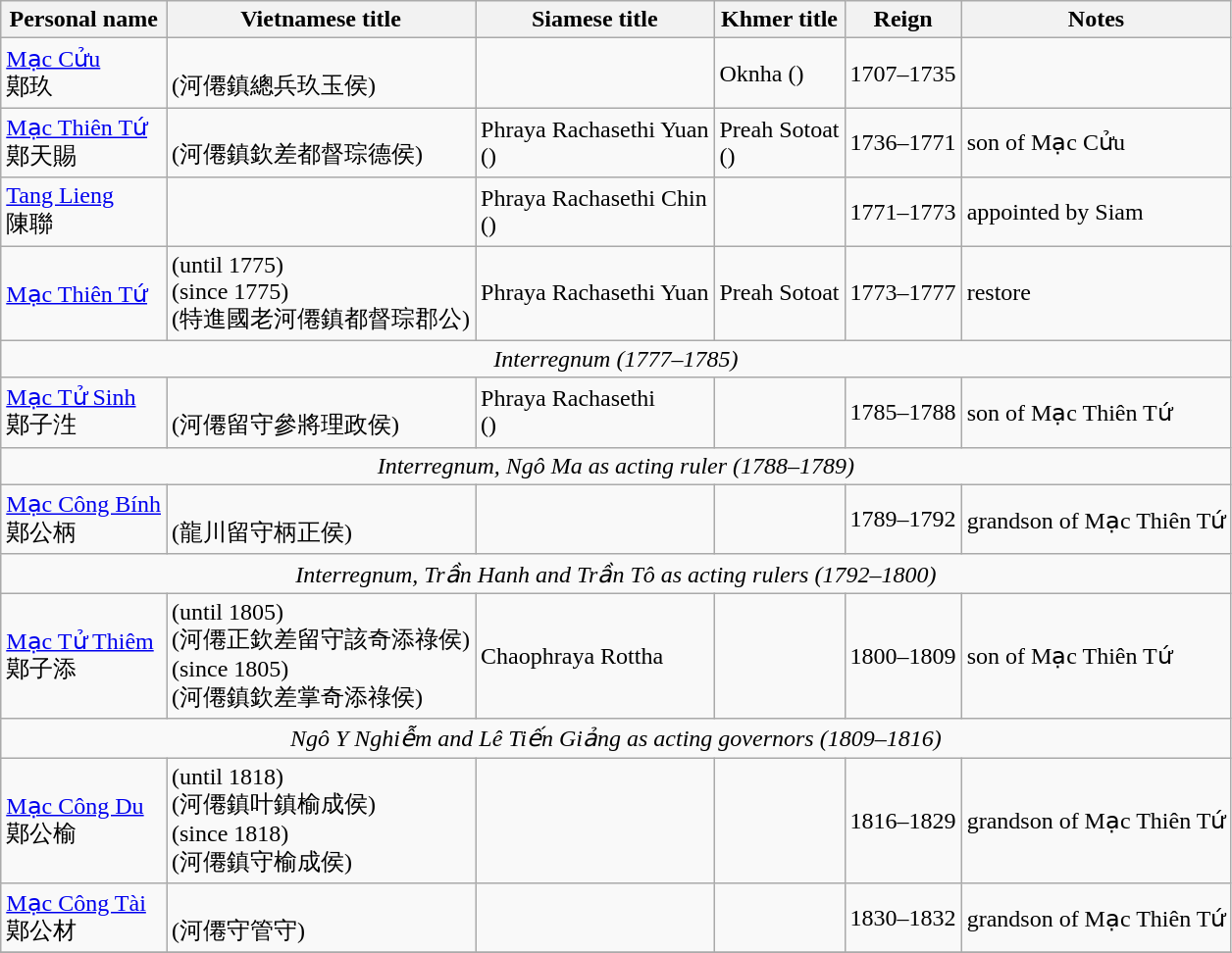<table class="wikitable">
<tr>
<th>Personal name</th>
<th>Vietnamese title</th>
<th>Siamese title</th>
<th>Khmer title</th>
<th>Reign</th>
<th>Notes</th>
</tr>
<tr>
<td><a href='#'>Mạc Cửu</a><br>鄚玖</td>
<td><br>(河僊鎮總兵玖玉侯)</td>
<td></td>
<td>Oknha ()</td>
<td>1707–1735</td>
<td></td>
</tr>
<tr>
<td><a href='#'>Mạc Thiên Tứ</a><br>鄚天賜</td>
<td><br>(河僊鎮欽差都督琮德侯)</td>
<td>Phraya Rachasethi Yuan<br>()</td>
<td>Preah Sotoat<br>()</td>
<td>1736–1771</td>
<td>son of Mạc Cửu</td>
</tr>
<tr>
<td><a href='#'>Tang Lieng</a><br>陳聯</td>
<td></td>
<td>Phraya Rachasethi Chin<br>()</td>
<td></td>
<td>1771–1773</td>
<td>appointed by Siam</td>
</tr>
<tr>
<td><a href='#'>Mạc Thiên Tứ</a></td>
<td> (until 1775)<br> (since 1775)<br>(特進國老河僊鎮都督琮郡公)</td>
<td>Phraya Rachasethi Yuan</td>
<td>Preah Sotoat</td>
<td>1773–1777</td>
<td>restore</td>
</tr>
<tr>
<td colspan="6" style="text-align:center;"><em>Interregnum (1777–1785)</em></td>
</tr>
<tr>
<td><a href='#'>Mạc Tử Sinh</a><br>鄚子泩</td>
<td><br>(河僊留守參將理政侯)</td>
<td>Phraya Rachasethi<br>()</td>
<td></td>
<td>1785–1788</td>
<td>son of Mạc Thiên Tứ</td>
</tr>
<tr>
<td colspan="6" style="text-align:center;"><em>Interregnum, Ngô Ma as acting ruler (1788–1789)</em></td>
</tr>
<tr>
<td><a href='#'>Mạc Công Bính</a><br>鄚公柄</td>
<td><br>(龍川留守柄正侯)</td>
<td></td>
<td></td>
<td>1789–1792</td>
<td>grandson of Mạc Thiên Tứ</td>
</tr>
<tr>
<td colspan="6" style="text-align:center;"><em>Interregnum, Trần Hanh and Trần Tô as acting rulers (1792–1800)</em></td>
</tr>
<tr>
<td><a href='#'>Mạc Tử Thiêm</a><br>鄚子添</td>
<td> (until 1805)<br>(河僊正欽差留守該奇添祿侯)<br> (since 1805)<br>(河僊鎮欽差掌奇添祿侯)</td>
<td>Chaophraya Rottha</td>
<td></td>
<td>1800–1809</td>
<td>son of Mạc Thiên Tứ</td>
</tr>
<tr>
<td colspan="6" style="text-align:center;"><em>Ngô Y Nghiễm and Lê Tiến Giảng as acting governors (1809–1816)</em></td>
</tr>
<tr>
<td><a href='#'>Mạc Công Du</a><br>鄚公榆</td>
<td> (until 1818)<br>(河僊鎮叶鎮榆成侯)<br> (since 1818)<br>(河僊鎮守榆成侯)</td>
<td></td>
<td></td>
<td>1816–1829</td>
<td>grandson of Mạc Thiên Tứ</td>
</tr>
<tr>
<td><a href='#'>Mạc Công Tài</a><br>鄚公材</td>
<td><br>(河僊守管守)</td>
<td></td>
<td></td>
<td>1830–1832</td>
<td>grandson of Mạc Thiên Tứ</td>
</tr>
<tr>
</tr>
</table>
